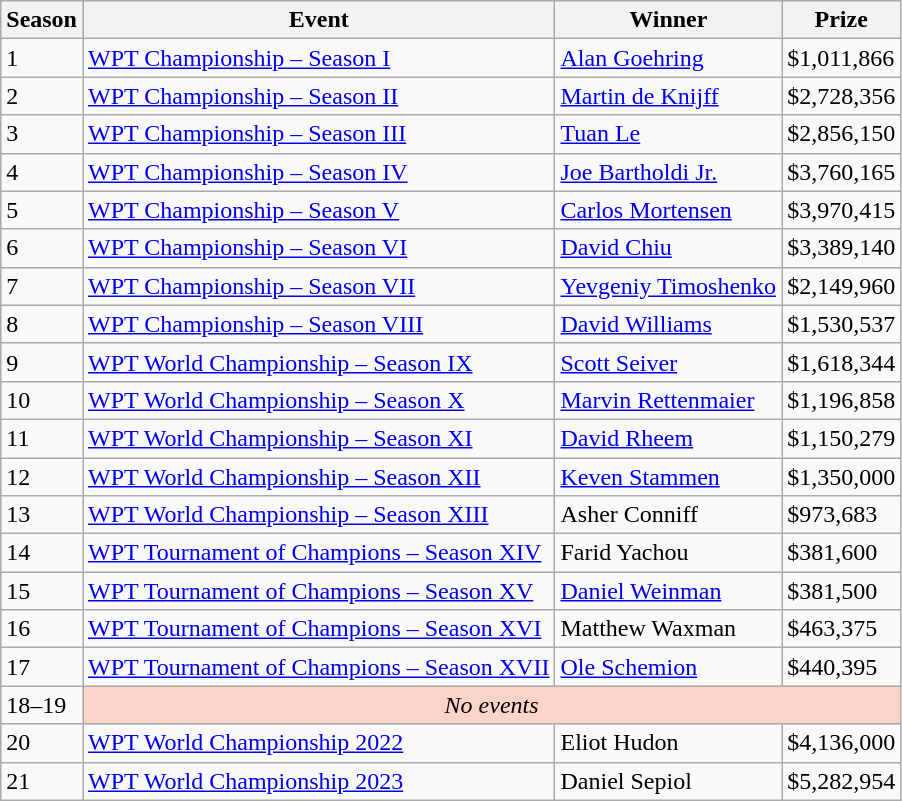<table class="wikitable">
<tr>
<th>Season</th>
<th>Event</th>
<th>Winner</th>
<th>Prize</th>
</tr>
<tr>
<td>1</td>
<td><a href='#'>WPT Championship – Season I</a></td>
<td> <a href='#'>Alan Goehring</a></td>
<td>$1,011,866</td>
</tr>
<tr>
<td>2</td>
<td><a href='#'>WPT Championship – Season II</a></td>
<td> <a href='#'>Martin de Knijff</a></td>
<td>$2,728,356</td>
</tr>
<tr>
<td>3</td>
<td><a href='#'>WPT Championship – Season III</a></td>
<td> <a href='#'>Tuan Le</a></td>
<td>$2,856,150</td>
</tr>
<tr>
<td>4</td>
<td><a href='#'>WPT Championship – Season IV</a></td>
<td> <a href='#'>Joe Bartholdi Jr.</a></td>
<td>$3,760,165</td>
</tr>
<tr>
<td>5</td>
<td><a href='#'>WPT Championship – Season V</a></td>
<td> <a href='#'>Carlos Mortensen</a></td>
<td>$3,970,415</td>
</tr>
<tr>
<td>6</td>
<td><a href='#'>WPT Championship – Season VI</a></td>
<td> <a href='#'>David Chiu</a></td>
<td>$3,389,140</td>
</tr>
<tr>
<td>7</td>
<td><a href='#'>WPT Championship – Season VII</a></td>
<td> <a href='#'>Yevgeniy Timoshenko</a></td>
<td>$2,149,960</td>
</tr>
<tr>
<td>8</td>
<td><a href='#'>WPT Championship – Season VIII</a></td>
<td> <a href='#'>David Williams</a></td>
<td>$1,530,537</td>
</tr>
<tr>
<td>9</td>
<td><a href='#'>WPT World Championship – Season IX</a></td>
<td> <a href='#'>Scott Seiver</a></td>
<td>$1,618,344</td>
</tr>
<tr>
<td>10</td>
<td><a href='#'>WPT World Championship – Season X</a></td>
<td> <a href='#'>Marvin Rettenmaier</a></td>
<td>$1,196,858</td>
</tr>
<tr>
<td>11</td>
<td><a href='#'>WPT World Championship – Season XI</a></td>
<td> <a href='#'>David Rheem</a></td>
<td>$1,150,279</td>
</tr>
<tr>
<td>12</td>
<td><a href='#'>WPT World Championship – Season XII</a></td>
<td> <a href='#'>Keven Stammen</a></td>
<td>$1,350,000</td>
</tr>
<tr>
<td>13</td>
<td><a href='#'>WPT World Championship – Season XIII</a></td>
<td> Asher Conniff</td>
<td>$973,683</td>
</tr>
<tr>
<td>14</td>
<td><a href='#'>WPT Tournament of Champions – Season XIV</a></td>
<td> Farid Yachou</td>
<td>$381,600</td>
</tr>
<tr>
<td>15</td>
<td><a href='#'>WPT Tournament of Champions – Season XV</a></td>
<td> <a href='#'>Daniel Weinman</a></td>
<td>$381,500</td>
</tr>
<tr>
<td>16</td>
<td><a href='#'>WPT Tournament of Champions –  Season XVI</a></td>
<td> Matthew Waxman</td>
<td>$463,375</td>
</tr>
<tr>
<td>17</td>
<td><a href='#'>WPT Tournament of Champions – Season XVII</a></td>
<td> <a href='#'>Ole Schemion</a></td>
<td>$440,395</td>
</tr>
<tr>
<td>18–19</td>
<td colspan="3" style="text-align:center;background:#fcd3c7;"><em>No events</em></td>
</tr>
<tr>
<td>20</td>
<td><a href='#'>WPT World Championship 2022</a></td>
<td> Eliot Hudon</td>
<td>$4,136,000</td>
</tr>
<tr>
<td>21</td>
<td><a href='#'>WPT World Championship 2023</a></td>
<td> Daniel Sepiol</td>
<td>$5,282,954</td>
</tr>
</table>
